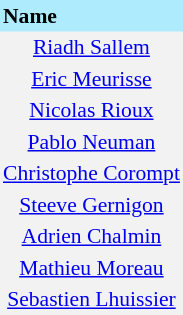<table border=0 cellpadding=2 cellspacing=0  |- bgcolor=#F2F2F2 style="text-align:center; font-size:90%;">
<tr bgcolor=#ADEBFD>
<th align=left>Name</th>
</tr>
<tr>
<td><a href='#'>Riadh Sallem</a></td>
</tr>
<tr>
<td><a href='#'>Eric Meurisse</a></td>
</tr>
<tr>
<td><a href='#'>Nicolas Rioux</a></td>
</tr>
<tr>
<td><a href='#'>Pablo Neuman</a></td>
</tr>
<tr>
<td><a href='#'>Christophe Corompt</a></td>
</tr>
<tr>
<td><a href='#'>Steeve Gernigon</a></td>
</tr>
<tr>
<td><a href='#'>Adrien Chalmin</a></td>
</tr>
<tr>
<td><a href='#'>Mathieu Moreau</a></td>
</tr>
<tr>
<td><a href='#'>Sebastien Lhuissier</a></td>
</tr>
</table>
